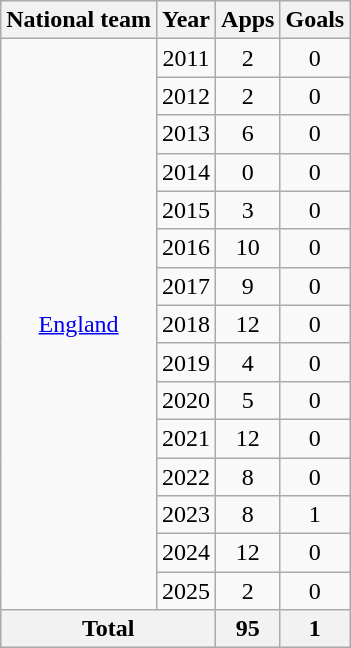<table class="wikitable" style="text-align: center;">
<tr>
<th>National team</th>
<th>Year</th>
<th>Apps</th>
<th>Goals</th>
</tr>
<tr>
<td rowspan="15"><a href='#'>England</a></td>
<td>2011</td>
<td>2</td>
<td>0</td>
</tr>
<tr>
<td>2012</td>
<td>2</td>
<td>0</td>
</tr>
<tr>
<td>2013</td>
<td>6</td>
<td>0</td>
</tr>
<tr>
<td>2014</td>
<td>0</td>
<td>0</td>
</tr>
<tr>
<td>2015</td>
<td>3</td>
<td>0</td>
</tr>
<tr>
<td>2016</td>
<td>10</td>
<td>0</td>
</tr>
<tr>
<td>2017</td>
<td>9</td>
<td>0</td>
</tr>
<tr>
<td>2018</td>
<td>12</td>
<td>0</td>
</tr>
<tr>
<td>2019</td>
<td>4</td>
<td>0</td>
</tr>
<tr>
<td>2020</td>
<td>5</td>
<td>0</td>
</tr>
<tr>
<td>2021</td>
<td>12</td>
<td>0</td>
</tr>
<tr>
<td>2022</td>
<td>8</td>
<td>0</td>
</tr>
<tr>
<td>2023</td>
<td>8</td>
<td>1</td>
</tr>
<tr>
<td>2024</td>
<td>12</td>
<td>0</td>
</tr>
<tr>
<td>2025</td>
<td>2</td>
<td>0</td>
</tr>
<tr>
<th colspan="2">Total</th>
<th>95</th>
<th>1</th>
</tr>
</table>
